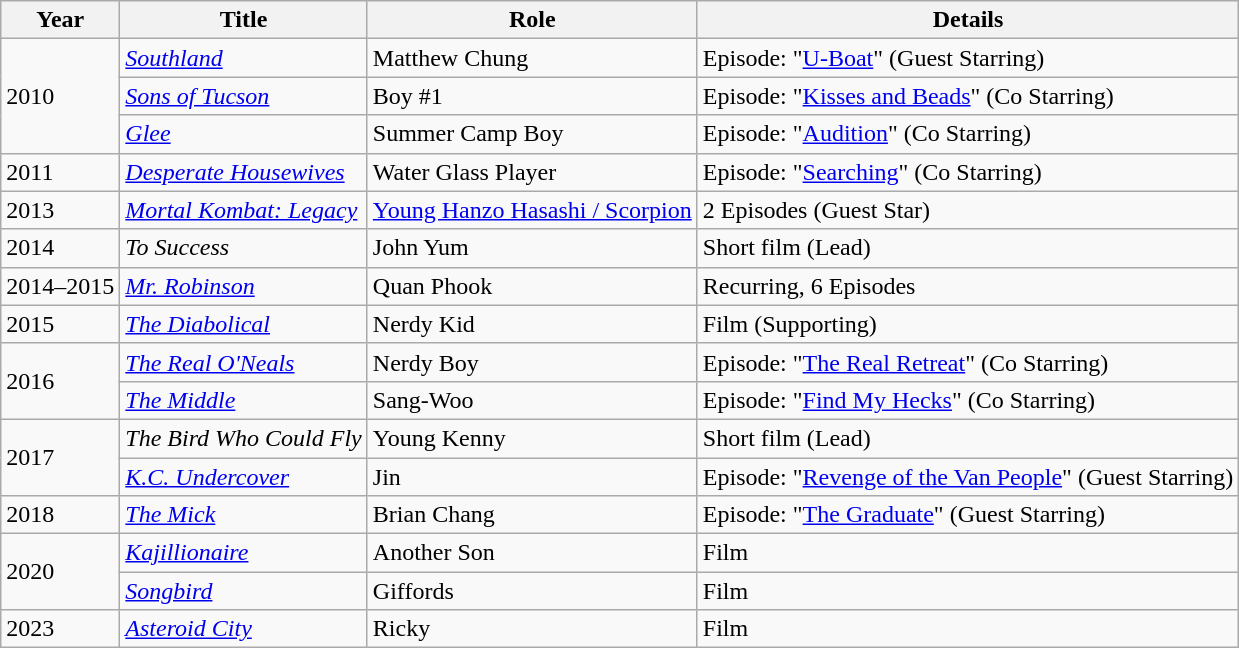<table class="wikitable sortable">
<tr>
<th>Year</th>
<th>Title</th>
<th>Role</th>
<th>Details</th>
</tr>
<tr>
<td rowspan="3">2010</td>
<td><a href='#'><em>Southland</em></a></td>
<td>Matthew Chung</td>
<td>Episode: "<a href='#'>U-Boat</a>" (Guest Starring)</td>
</tr>
<tr>
<td><em><a href='#'>Sons of Tucson</a></em></td>
<td>Boy #1</td>
<td>Episode: "<a href='#'>Kisses and Beads</a>" (Co Starring)</td>
</tr>
<tr>
<td><a href='#'><em>Glee</em></a></td>
<td>Summer Camp Boy</td>
<td>Episode: "<a href='#'>Audition</a>" (Co Starring)</td>
</tr>
<tr>
<td>2011</td>
<td><em><a href='#'>Desperate Housewives</a></em></td>
<td>Water Glass Player</td>
<td>Episode: "<a href='#'>Searching</a>" (Co Starring)</td>
</tr>
<tr>
<td>2013</td>
<td><em><a href='#'>Mortal Kombat: Legacy</a></em></td>
<td><a href='#'>Young Hanzo Hasashi / Scorpion</a></td>
<td>2 Episodes (Guest Star)</td>
</tr>
<tr>
<td>2014</td>
<td><em>To Success</em></td>
<td>John Yum</td>
<td>Short film (Lead)</td>
</tr>
<tr>
<td>2014–2015</td>
<td><a href='#'><em>Mr. Robinson</em></a></td>
<td>Quan Phook</td>
<td>Recurring, 6 Episodes</td>
</tr>
<tr>
<td>2015</td>
<td><em><a href='#'>The Diabolical</a></em></td>
<td>Nerdy Kid</td>
<td>Film (Supporting)</td>
</tr>
<tr>
<td rowspan="2">2016</td>
<td><em><a href='#'>The Real O'Neals</a></em></td>
<td>Nerdy Boy</td>
<td>Episode: "<a href='#'>The Real Retreat</a>" (Co Starring)</td>
</tr>
<tr>
<td><a href='#'><em>The Middle</em></a></td>
<td>Sang-Woo</td>
<td>Episode: "<a href='#'>Find My Hecks</a>" (Co Starring)</td>
</tr>
<tr>
<td rowspan="2">2017</td>
<td><em>The Bird Who Could Fly</em></td>
<td>Young Kenny</td>
<td>Short film (Lead)</td>
</tr>
<tr>
<td><em><a href='#'>K.C. Undercover</a></em></td>
<td>Jin</td>
<td>Episode: "<a href='#'>Revenge of the Van People</a>" (Guest Starring)</td>
</tr>
<tr>
<td>2018</td>
<td><a href='#'><em>The Mick</em></a></td>
<td>Brian Chang</td>
<td>Episode: "<a href='#'>The Graduate</a>" (Guest Starring)</td>
</tr>
<tr>
<td rowspan="2">2020</td>
<td><em><a href='#'>Kajillionaire</a></em></td>
<td>Another Son</td>
<td>Film</td>
</tr>
<tr>
<td><em><a href='#'>Songbird</a></em></td>
<td>Giffords</td>
<td>Film</td>
</tr>
<tr>
<td>2023</td>
<td><em><a href='#'>Asteroid City</a></em></td>
<td>Ricky</td>
<td>Film</td>
</tr>
</table>
